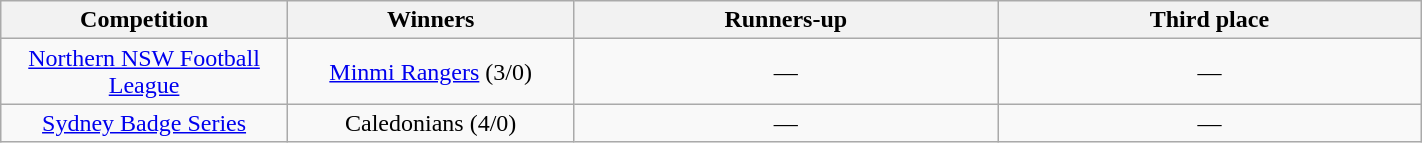<table class="wikitable" width="75%">
<tr>
<th style="width:10em">Competition</th>
<th style="width:10em">Winners</th>
<th style="width:15em">Runners-up</th>
<th style="width:15em">Third place</th>
</tr>
<tr>
<td align="center"><a href='#'>Northern NSW Football League</a></td>
<td align="center"><a href='#'>Minmi Rangers</a> (3/0)</td>
<td align="center">—</td>
<td align="center">—</td>
</tr>
<tr>
<td align="center"><a href='#'>Sydney Badge Series</a></td>
<td align="center">Caledonians (4/0)</td>
<td align="center">—</td>
<td align="center">—</td>
</tr>
</table>
